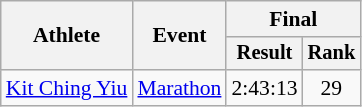<table class=wikitable style=font-size:90%>
<tr>
<th rowspan=2>Athlete</th>
<th rowspan=2>Event</th>
<th colspan=2>Final</th>
</tr>
<tr style=font-size:95%>
<th>Result</th>
<th>Rank</th>
</tr>
<tr align=center>
<td align=left><a href='#'>Kit Ching Yiu</a></td>
<td align=left><a href='#'>Marathon</a></td>
<td>2:43:13</td>
<td>29</td>
</tr>
</table>
